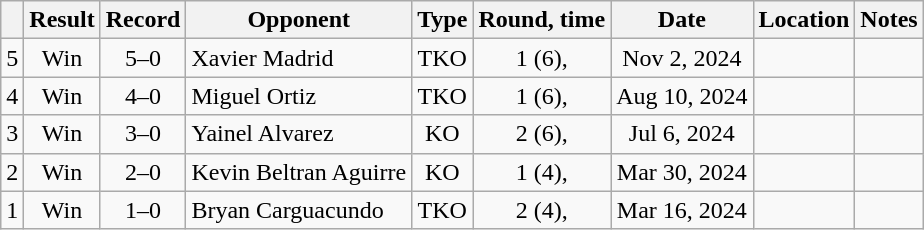<table class="wikitable" style="text-align:center">
<tr>
<th></th>
<th>Result</th>
<th>Record</th>
<th>Opponent</th>
<th>Type</th>
<th>Round, time</th>
<th>Date</th>
<th>Location</th>
<th>Notes</th>
</tr>
<tr>
<td>5</td>
<td>Win</td>
<td>5–0</td>
<td style="text-align:left;">Xavier Madrid</td>
<td>TKO</td>
<td>1 (6), </td>
<td>Nov 2, 2024</td>
<td style="text-align:left;"></td>
<td></td>
</tr>
<tr>
<td>4</td>
<td>Win</td>
<td>4–0</td>
<td style="text-align:left;">Miguel Ortiz</td>
<td>TKO</td>
<td>1 (6), </td>
<td>Aug 10, 2024</td>
<td style="text-align:left;"></td>
<td></td>
</tr>
<tr>
<td>3</td>
<td>Win</td>
<td>3–0</td>
<td style="text-align:left;">Yainel Alvarez</td>
<td>KO</td>
<td>2 (6), </td>
<td>Jul 6, 2024</td>
<td style="text-align:left;"></td>
<td></td>
</tr>
<tr>
<td>2</td>
<td>Win</td>
<td>2–0</td>
<td style="text-align:left;">Kevin Beltran Aguirre</td>
<td>KO</td>
<td>1 (4), </td>
<td>Mar 30, 2024</td>
<td style="text-align:left;"></td>
<td></td>
</tr>
<tr>
<td>1</td>
<td>Win</td>
<td>1–0</td>
<td style="text-align:left;">Bryan Carguacundo</td>
<td>TKO</td>
<td>2 (4), </td>
<td>Mar 16, 2024</td>
<td style="text-align:left;"></td>
<td></td>
</tr>
</table>
